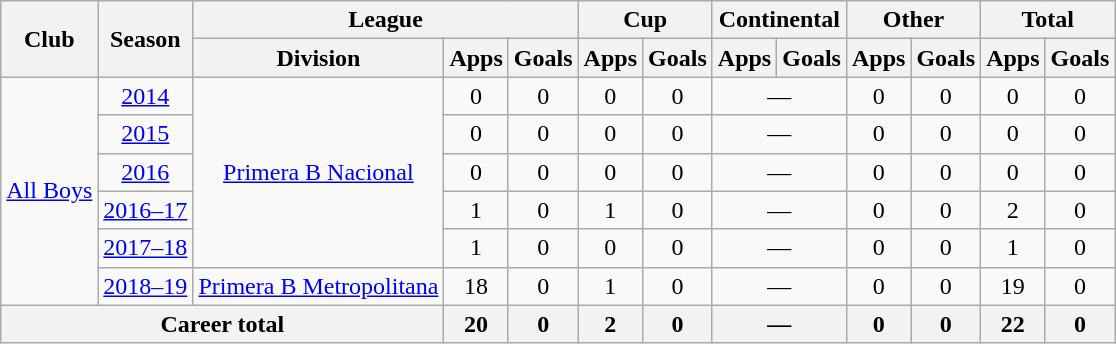<table class="wikitable" style="text-align:center">
<tr>
<th rowspan="2">Club</th>
<th rowspan="2">Season</th>
<th colspan="3">League</th>
<th colspan="2">Cup</th>
<th colspan="2">Continental</th>
<th colspan="2">Other</th>
<th colspan="2">Total</th>
</tr>
<tr>
<th>Division</th>
<th>Apps</th>
<th>Goals</th>
<th>Apps</th>
<th>Goals</th>
<th>Apps</th>
<th>Goals</th>
<th>Apps</th>
<th>Goals</th>
<th>Apps</th>
<th>Goals</th>
</tr>
<tr>
<td rowspan="6"><a href='#'>All Boys</a></td>
<td><a href='#'>2014</a></td>
<td rowspan="5"><a href='#'>Primera B Nacional</a></td>
<td>0</td>
<td>0</td>
<td>0</td>
<td>0</td>
<td colspan="2">—</td>
<td>0</td>
<td>0</td>
<td>0</td>
<td>0</td>
</tr>
<tr>
<td><a href='#'>2015</a></td>
<td>0</td>
<td>0</td>
<td>0</td>
<td>0</td>
<td colspan="2">—</td>
<td>0</td>
<td>0</td>
<td>0</td>
<td>0</td>
</tr>
<tr>
<td><a href='#'>2016</a></td>
<td>0</td>
<td>0</td>
<td>0</td>
<td>0</td>
<td colspan="2">—</td>
<td>0</td>
<td>0</td>
<td>0</td>
<td>0</td>
</tr>
<tr>
<td><a href='#'>2016–17</a></td>
<td>1</td>
<td>0</td>
<td>1</td>
<td>0</td>
<td colspan="2">—</td>
<td>0</td>
<td>0</td>
<td>2</td>
<td>0</td>
</tr>
<tr>
<td><a href='#'>2017–18</a></td>
<td>1</td>
<td>0</td>
<td>0</td>
<td>0</td>
<td colspan="2">—</td>
<td>0</td>
<td>0</td>
<td>1</td>
<td>0</td>
</tr>
<tr>
<td><a href='#'>2018–19</a></td>
<td rowspan="1"><a href='#'>Primera B Metropolitana</a></td>
<td>18</td>
<td>0</td>
<td>1</td>
<td>0</td>
<td colspan="2">—</td>
<td>0</td>
<td>0</td>
<td>19</td>
<td>0</td>
</tr>
<tr>
<th colspan="3">Career total</th>
<th>20</th>
<th>0</th>
<th>2</th>
<th>0</th>
<th colspan="2">—</th>
<th>0</th>
<th>0</th>
<th>22</th>
<th>0</th>
</tr>
</table>
